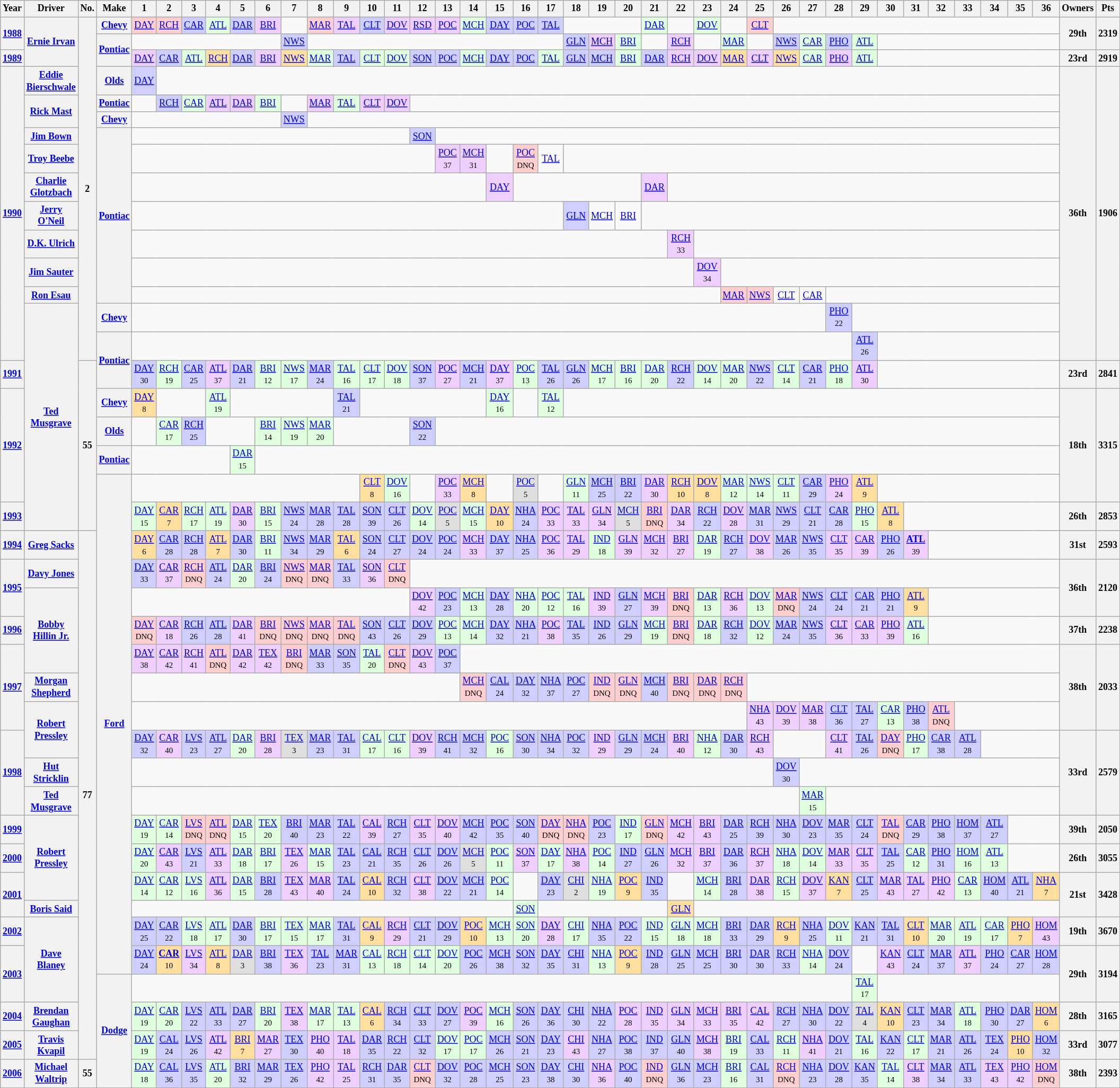<table class="wikitable" style="text-align:center; font-size:75%">
<tr>
<th>Year</th>
<th>Driver</th>
<th>No.</th>
<th>Make</th>
<th>1</th>
<th>2</th>
<th>3</th>
<th>4</th>
<th>5</th>
<th>6</th>
<th>7</th>
<th>8</th>
<th>9</th>
<th>10</th>
<th>11</th>
<th>12</th>
<th>13</th>
<th>14</th>
<th>15</th>
<th>16</th>
<th>17</th>
<th>18</th>
<th>19</th>
<th>20</th>
<th>21</th>
<th>22</th>
<th>23</th>
<th>24</th>
<th>25</th>
<th>26</th>
<th>27</th>
<th>28</th>
<th>29</th>
<th>30</th>
<th>31</th>
<th>32</th>
<th>33</th>
<th>34</th>
<th>35</th>
<th>36</th>
<th>Owners</th>
<th>Pts</th>
</tr>
<tr>
<th rowspan="2"><a href='#'>1988</a></th>
<th rowspan="3"><a href='#'>Ernie Irvan</a></th>
<th rowspan="15">2</th>
<th><a href='#'>Chevy</a></th>
<td style="background:#FFCFCF;"><a href='#'>DAY</a><br></td>
<td style="background:#FFCFCF;"><a href='#'>RCH</a><br></td>
<td style="background:#CFCFFF;"><a href='#'>CAR</a><br></td>
<td style="background:#DFFFDF;"><a href='#'>ATL</a><br></td>
<td style="background:#CFCFFF;"><a href='#'>DAR</a><br></td>
<td style="background:#EFCFFF;"><a href='#'>BRI</a><br></td>
<td colspan=1></td>
<td style="background:#FFCFCF;"><a href='#'>MAR</a><br></td>
<td style="background:#EFCFFF;"><a href='#'>TAL</a><br></td>
<td style="background:#CFCFFF;"><a href='#'>CLT</a><br></td>
<td style="background:#EFCFFF;"><a href='#'>DOV</a><br></td>
<td style="background:#EFCFFF;"><a href='#'>RSD</a><br></td>
<td style="background:#EFCFFF;"><a href='#'>POC</a><br></td>
<td style="background:#DFFFDF;"><a href='#'>MCH</a><br></td>
<td style="background:#CFCFFF;"><a href='#'>DAY</a><br></td>
<td style="background:#CFCFFF;"><a href='#'>POC</a><br></td>
<td style="background:#CFCFFF;"><a href='#'>TAL</a><br></td>
<td colspan=3></td>
<td style="background:#DFFFDF;"><a href='#'>DAR</a><br></td>
<td></td>
<td style="background:#DFFFDF;"><a href='#'>DOV</a><br></td>
<td colspan=1></td>
<td style="background:#FFCFCF;"><a href='#'>CLT</a><br></td>
<td colspan=11></td>
<th rowspan=2>29th</th>
<th rowspan=2>2319</th>
</tr>
<tr>
<th rowspan=2><a href='#'>Pontiac</a></th>
<td colspan=6></td>
<td style="background:#CFCFFF;"><a href='#'>NWS</a><br></td>
<td colspan=10></td>
<td style="background:#CFCFFF;"><a href='#'>GLN</a><br></td>
<td style="background:#EFCFFF;"><a href='#'>MCH</a><br></td>
<td style="background:#DFFFDF;"><a href='#'>BRI</a><br></td>
<td></td>
<td style="background:#EFCFFF;"><a href='#'>RCH</a><br></td>
<td></td>
<td style="background:#DFFFDF;"><a href='#'>MAR</a><br></td>
<td colspan=1></td>
<td style="background:#CFCFFF;"><a href='#'>NWS</a><br></td>
<td style="background:#DFFFDF;"><a href='#'>CAR</a><br></td>
<td style="background:#CFCFFF;"><a href='#'>PHO</a><br></td>
<td style="background:#DFFFDF;"><a href='#'>ATL</a><br></td>
<td colspan=7></td>
</tr>
<tr>
<th><a href='#'>1989</a></th>
<td style="background:#EFCFFF;"><a href='#'>DAY</a><br></td>
<td style="background:#CFCFFF;"><a href='#'>CAR</a><br></td>
<td style="background:#DFFFDF;"><a href='#'>ATL</a><br></td>
<td style="background:#FFDF9F;"><a href='#'>RCH</a><br></td>
<td style="background:#CFCFFF;"><a href='#'>DAR</a><br></td>
<td style="background:#EFCFFF;"><a href='#'>BRI</a><br></td>
<td style="background:#FFDF9F;"><a href='#'>NWS</a><br></td>
<td style="background:#DFFFDF;"><a href='#'>MAR</a><br></td>
<td style="background:#CFCFFF;"><a href='#'>TAL</a><br></td>
<td style="background:#DFFFDF;"><a href='#'>CLT</a><br></td>
<td style="background:#DFFFDF;"><a href='#'>DOV</a><br></td>
<td style="background:#CFCFFF;"><a href='#'>SON</a><br></td>
<td style="background:#CFCFFF;"><a href='#'>POC</a><br></td>
<td style="background:#DFFFDF;"><a href='#'>MCH</a><br></td>
<td style="background:#CFCFFF;"><a href='#'>DAY</a><br></td>
<td style="background:#CFCFFF;"><a href='#'>POC</a><br></td>
<td style="background:#DFFFDF;"><a href='#'>TAL</a><br></td>
<td style="background:#CFCFFF;"><a href='#'>GLN</a><br></td>
<td style="background:#CFCFFF;"><a href='#'>MCH</a><br></td>
<td style="background:#DFFFDF;"><a href='#'>BRI</a><br></td>
<td style="background:#CFCFFF;"><a href='#'>DAR</a><br></td>
<td style="background:#EFCFFF;"><a href='#'>RCH</a><br></td>
<td style="background:#EFCFFF;"><a href='#'>DOV</a><br></td>
<td style="background:#FFDF9F;"><a href='#'>MAR</a><br></td>
<td style="background:#EFCFFF;"><a href='#'>CLT</a><br></td>
<td style="background:#FFDF9F;"><a href='#'>NWS</a><br></td>
<td style="background:#DFFFDF;"><a href='#'>CAR</a><br></td>
<td style="background:#EFCFFF;"><a href='#'>PHO</a><br></td>
<td style="background:#DFFFDF;"><a href='#'>ATL</a><br></td>
<td colspan=7></td>
<th>23rd</th>
<th>2919</th>
</tr>
<tr>
<th rowspan="12"><a href='#'>1990</a></th>
<th><a href='#'>Eddie Bierschwale</a></th>
<th><a href='#'>Olds</a></th>
<td style="background:#CFCFFF;"><a href='#'>DAY</a><br></td>
<td colspan=35></td>
<th rowspan="12">36th</th>
<th rowspan="12">1906</th>
</tr>
<tr>
<th rowspan="2"><a href='#'>Rick Mast</a></th>
<th><a href='#'>Pontiac</a></th>
<td colspan = "1"></td>
<td style="background:#CFCFFF;"><a href='#'>RCH</a><br></td>
<td style="background:#DFFFDF;"><a href='#'>CAR</a><br></td>
<td style="background:#EFCFFF;"><a href='#'>ATL</a><br></td>
<td style="background:#EFCFFF;"><a href='#'>DAR</a><br></td>
<td style="background:#DFFFDF;"><a href='#'>BRI</a><br></td>
<td></td>
<td style="background:#EFCFFF;"><a href='#'>MAR</a><br></td>
<td style="background:#DFFFDF;"><a href='#'>TAL</a><br></td>
<td style="background:#EFCFFF;"><a href='#'>CLT</a><br></td>
<td style="background:#EFCFFF;"><a href='#'>DOV</a><br></td>
</tr>
<tr>
<th><a href='#'>Chevy</a></th>
<td colspan=6></td>
<td style="background:#CFCFFF;"><a href='#'>NWS</a><br></td>
<td colspan=29></td>
</tr>
<tr>
<th><a href='#'>Jim Bown</a></th>
<th rowspan = 7><a href='#'>Pontiac</a></th>
<td colspan=11></td>
<td style="background:#CFCFFF;"><a href='#'>SON</a><br></td>
<td colspan=24></td>
</tr>
<tr>
<th><a href='#'>Troy Beebe</a></th>
<td colspan=12></td>
<td style="background:#EFCFFF;"><a href='#'>POC</a><br><small>37</small></td>
<td style="background:#EFCFFF;"><a href='#'>MCH</a><br><small>31</small></td>
<td colspan=1></td>
<td style="background:#FFCFCF;"><a href='#'>POC</a><br><small>DNQ</small></td>
<td><a href='#'>TAL</a></td>
<td colspan=19></td>
</tr>
<tr>
<th><a href='#'>Charlie Glotzbach</a></th>
<td colspan=14></td>
<td style="background:#EFCFFF;"><a href='#'>DAY</a><br></td>
<td colspan=5></td>
<td style="background:#EFCFFF;"><a href='#'>DAR</a><br></td>
<td colspan=15></td>
</tr>
<tr>
<th><a href='#'>Jerry O'Neil</a></th>
<td colspan=17></td>
<td style="background:#CFCFFF;"><a href='#'>GLN</a><br></td>
<td><a href='#'>MCH</a></td>
<td><a href='#'>BRI</a></td>
<td colspan=16></td>
</tr>
<tr>
<th><a href='#'>D.K. Ulrich</a></th>
<td colspan = 21></td>
<td style="background:#EFCFFF;"><a href='#'>RCH</a><br><small>33</small></td>
<td colspan = 14></td>
</tr>
<tr>
<th><a href='#'>Jim Sauter</a></th>
<td colspan=22></td>
<td style="background:#EFCFFF;"><a href='#'>DOV</a><br><small>34</small></td>
<td colspan=13></td>
</tr>
<tr>
<th><a href='#'>Ron Esau</a></th>
<td colspan=23></td>
<td style="background:#FFCFCF;"><a href='#'>MAR</a><br></td>
<td style="background:#FFCFCF;"><a href='#'>NWS</a><br></td>
<td><a href='#'>CLT</a></td>
<td><a href='#'>CAR</a></td>
<td colspan = 9></td>
</tr>
<tr>
<th rowspan="8"><a href='#'>Ted Musgrave</a></th>
<th><a href='#'>Chevy</a></th>
<td colspan=27></td>
<td style="background:#CFCFFF;"><a href='#'>PHO</a><br><small>22</small></td>
<td colspan=8></td>
</tr>
<tr>
<th rowspan=2><a href='#'>Pontiac</a></th>
<td colspan=28></td>
<td style="background:#CFCFFF;"><a href='#'>ATL</a><br><small>26</small></td>
<td colspan=7></td>
</tr>
<tr>
<th><a href='#'>1991</a></th>
<th rowspan="6">55</th>
<td style="background:#CFCFFF;"><a href='#'>DAY</a><br><small>30</small></td>
<td style="background:#DFFFDF;"><a href='#'>RCH</a><br><small>19</small></td>
<td style="background:#CFCFFF;"><a href='#'>CAR</a><br><small>25</small></td>
<td style="background:#EFCFFF;"><a href='#'>ATL</a><br><small>37</small></td>
<td style="background:#CFCFFF;"><a href='#'>DAR</a><br><small>21</small></td>
<td style="background:#DFFFDF;"><a href='#'>BRI</a><br><small>12</small></td>
<td style="background:#DFFFDF;"><a href='#'>NWS</a><br><small>17</small></td>
<td style="background:#CFCFFF;"><a href='#'>MAR</a><br><small>24</small></td>
<td style="background:#DFFFDF;"><a href='#'>TAL</a><br><small>16</small></td>
<td style="background:#DFFFDF;"><a href='#'>CLT</a><br><small>17</small></td>
<td style="background:#DFFFDF;"><a href='#'>DOV</a><br><small>18</small></td>
<td style="background:#CFCFFF;"><a href='#'>SON</a><br><small>37</small></td>
<td style="background:#EFCFFF;"><a href='#'>POC</a><br><small>27</small></td>
<td style="background:#CFCFFF;"><a href='#'>MCH</a><br><small>21</small></td>
<td style="background:#EFCFFF;"><a href='#'>DAY</a><br><small>37</small></td>
<td style="background:#DFFFDF;"><a href='#'>POC</a><br><small>13</small></td>
<td style="background:#CFCFFF;"><a href='#'>TAL</a><br><small>26</small></td>
<td style="background:#CFCFFF;"><a href='#'>GLN</a><br><small>26</small></td>
<td style="background:#DFFFDF;"><a href='#'>MCH</a><br><small>17</small></td>
<td style="background:#DFFFDF;"><a href='#'>BRI</a><br><small>16</small></td>
<td style="background:#DFFFDF;"><a href='#'>DAR</a><br><small>20</small></td>
<td style="background:#CFCFFF;"><a href='#'>RCH</a><br><small>22</small></td>
<td style="background:#DFFFDF;"><a href='#'>DOV</a><br><small>14</small></td>
<td style="background:#DFFFDF;"><a href='#'>MAR</a><br><small>20</small></td>
<td style="background:#CFCFFF;"><a href='#'>NWS</a><br><small>22</small></td>
<td style="background:#DFFFDF;"><a href='#'>CLT</a><br><small>14</small></td>
<td style="background:#CFCFFF;"><a href='#'>CAR</a><br><small>21</small></td>
<td style="background:#DFFFDF;"><a href='#'>PHO</a><br><small>18</small></td>
<td style="background:#EFCFFF;"><a href='#'>ATL</a><br><small>30</small></td>
<td colspan=7></td>
<th>23rd</th>
<th>2841</th>
</tr>
<tr>
<th rowspan=4><a href='#'>1992</a></th>
<th><a href='#'>Chevy</a></th>
<td style="background:#FFDF9F;"><a href='#'>DAY</a><br><small>8</small></td>
<td colspan=2></td>
<td style="background:#DFFFDF;"><a href='#'>ATL</a><br><small>19</small></td>
<td colspan=4></td>
<td style="background:#CFCFFF;"><a href='#'>TAL</a><br><small>21</small></td>
<td colspan=5></td>
<td style="background:#DFFFDF;"><a href='#'>DAY</a><br><small>16</small></td>
<td></td>
<td style="background:#DFFFDF;"><a href='#'>TAL</a><br><small>12</small></td>
<td colspan=19></td>
<th rowspan=4>18th</th>
<th rowspan=4>3315</th>
</tr>
<tr>
<th><a href='#'>Olds</a></th>
<td></td>
<td style="background:#DFFFDF;"><a href='#'>CAR</a><br><small>17</small></td>
<td style="background:#CFCFFF;"><a href='#'>RCH</a><br><small>25</small></td>
<td colspan=2></td>
<td style="background:#DFFFDF;"><a href='#'>BRI</a><br><small>14</small></td>
<td style="background:#DFFFDF;"><a href='#'>NWS</a><br><small>19</small></td>
<td style="background:#DFFFDF;"><a href='#'>MAR</a><br><small>20</small></td>
<td colspan=3></td>
<td style="background:#CFCFFF;"><a href='#'>SON</a><br><small>22</small></td>
<td colspan=24></td>
</tr>
<tr>
<th><a href='#'>Pontiac</a></th>
<td colspan=4></td>
<td style="background:#DFFFDF;"><a href='#'>DAR</a><br><small>15</small></td>
<td colspan=31></td>
</tr>
<tr>
<th rowspan=18><a href='#'>Ford</a></th>
<td colspan=9></td>
<td style="background:#FFDF9F;"><a href='#'>CLT</a><br><small>8</small></td>
<td style="background:#DFFFDF;"><a href='#'>DOV</a><br><small>16</small></td>
<td></td>
<td style="background:#EFCFFF;"><a href='#'>POC</a><br><small>33</small></td>
<td style="background:#FFDF9F;"><a href='#'>MCH</a><br><small>8</small></td>
<td></td>
<td style="background:#DFDFDF;"><a href='#'>POC</a><br><small>5</small></td>
<td></td>
<td style="background:#DFFFDF;"><a href='#'>GLN</a><br><small>11</small></td>
<td style="background:#CFCFFF;"><a href='#'>MCH</a><br><small>25</small></td>
<td style="background:#CFCFFF;"><a href='#'>BRI</a><br><small>22</small></td>
<td style="background:#EFCFFF;"><a href='#'>DAR</a><br><small>30</small></td>
<td style="background:#FFDF9F;"><a href='#'>RCH</a><br><small>10</small></td>
<td style="background:#FFDF9F;"><a href='#'>DOV</a><br><small>8</small></td>
<td style="background:#DFFFDF;"><a href='#'>MAR</a><br><small>12</small></td>
<td style="background:#DFFFDF;"><a href='#'>NWS</a><br><small>14</small></td>
<td style="background:#DFFFDF;"><a href='#'>CLT</a><br><small>11</small></td>
<td style="background:#CFCFFF;"><a href='#'>CAR</a><br><small>29</small></td>
<td style="background:#EFCFFF;"><a href='#'>PHO</a><br><small>24</small></td>
<td style="background:#FFDF9F;"><a href='#'>ATL</a><br><small>9</small></td>
<td colspan=7></td>
</tr>
<tr>
<th><a href='#'>1993</a></th>
<td style="background:#DFFFDF;"><a href='#'>DAY</a><br><small>15</small></td>
<td style="background:#FFDF9F;"><a href='#'>CAR</a><br><small>7</small></td>
<td style="background:#DFFFDF;"><a href='#'>RCH</a><br><small>17</small></td>
<td style="background:#DFFFDF;"><a href='#'>ATL</a><br><small>19</small></td>
<td style="background:#EFCFFF;"><a href='#'>DAR</a><br><small>30</small></td>
<td style="background:#DFFFDF;"><a href='#'>BRI</a><br><small>15</small></td>
<td style="background:#CFCFFF;"><a href='#'>NWS</a><br><small>24</small></td>
<td style="background:#CFCFFF;"><a href='#'>MAR</a><br><small>28</small></td>
<td style="background:#CFCFFF;"><a href='#'>TAL</a><br><small>28</small></td>
<td style="background:#CFCFFF;"><a href='#'>SON</a><br><small>39</small></td>
<td style="background:#CFCFFF;"><a href='#'>CLT</a><br><small>26</small></td>
<td style="background:#DFFFDF;"><a href='#'>DOV</a><br><small>14</small></td>
<td style="background:#DFDFDF;"><a href='#'>POC</a><br><small>5</small></td>
<td style="background:#DFFFDF;"><a href='#'>MCH</a><br><small>15</small></td>
<td style="background:#FFDF9F;"><a href='#'>DAY</a><br><small>10</small></td>
<td style="background:#CFCFFF;"><a href='#'>NHA</a><br><small>24</small></td>
<td style="background:#EFCFFF;"><a href='#'>POC</a><br><small>33</small></td>
<td style="background:#EFCFFF;"><a href='#'>TAL</a><br><small>33</small></td>
<td style="background:#EFCFFF;"><a href='#'>GLN</a><br><small>34</small></td>
<td style="background:#DFDFDF;"><a href='#'>MCH</a><br><small>5</small></td>
<td style="background:#FFCFCF;"><a href='#'>BRI</a><br><small>DNQ</small></td>
<td style="background:#EFCFFF;"><a href='#'>DAR</a><br><small>34</small></td>
<td style="background:#CFCFFF;"><a href='#'>RCH</a><br><small>22</small></td>
<td style="background:#EFCFFF;"><a href='#'>DOV</a><br><small>28</small></td>
<td style="background:#CFCFFF;"><a href='#'>MAR</a><br><small>31</small></td>
<td style="background:#CFCFFF;"><a href='#'>NWS</a><br><small>29</small></td>
<td style="background:#CFCFFF;"><a href='#'>CLT</a><br><small>21</small></td>
<td style="background:#CFCFFF;"><a href='#'>CAR</a><br><small>28</small></td>
<td style="background:#DFFFDF;"><a href='#'>PHO</a><br><small>15</small></td>
<td style="background:#FFDF9F;"><a href='#'>ATL</a><br><small>8</small></td>
<td colspan=6></td>
<th>26th</th>
<th>2853</th>
</tr>
<tr>
<th><a href='#'>1994</a></th>
<th><a href='#'>Greg Sacks</a></th>
<th rowspan="19">77</th>
<td style="background:#FFDF9F;"><a href='#'>DAY</a><br><small>6</small></td>
<td style="background:#CFCFFF;"><a href='#'>CAR</a><br><small>28</small></td>
<td style="background:#CFCFFF;"><a href='#'>RCH</a><br><small>28</small></td>
<td style="background:#FFDF9F;"><a href='#'>ATL</a><br><small>7</small></td>
<td style="background:#CFCFFF;"><a href='#'>DAR</a><br><small>30</small></td>
<td style="background:#DFFFDF;"><a href='#'>BRI</a><br><small>11</small></td>
<td style="background:#CFCFFF;"><a href='#'>NWS</a><br><small>34</small></td>
<td style="background:#CFCFFF;"><a href='#'>MAR</a><br><small>29</small></td>
<td style="background:#FFDF9F;"><a href='#'>TAL</a><br><small>6</small></td>
<td style="background:#CFCFFF;"><a href='#'>SON</a><br><small>24</small></td>
<td style="background:#CFCFFF;"><a href='#'>CLT</a><br><small>27</small></td>
<td style="background:#CFCFFF;"><a href='#'>DOV</a><br><small>24</small></td>
<td style="background:#CFCFFF;"><a href='#'>POC</a><br><small>24</small></td>
<td style="background:#EFCFFF;"><a href='#'>MCH</a><br><small>33</small></td>
<td style="background:#CFCFFF;"><a href='#'>DAY</a><br><small>37</small></td>
<td style="background:#CFCFFF;"><a href='#'>NHA</a><br><small>25</small></td>
<td style="background:#EFCFFF;"><a href='#'>POC</a><br><small>36</small></td>
<td style="background:#EFCFFF;"><a href='#'>TAL</a><br><small>29</small></td>
<td style="background:#DFFFDF;"><a href='#'>IND</a><br><small>18</small></td>
<td style="background:#EFCFFF;"><a href='#'>GLN</a><br><small>39</small></td>
<td style="background:#EFCFFF;"><a href='#'>MCH</a><br><small>32</small></td>
<td style="background:#EFCFFF;"><a href='#'>BRI</a><br><small>27</small></td>
<td style="background:#DFFFDF;"><a href='#'>DAR</a><br><small>19</small></td>
<td style="background:#CFCFFF;"><a href='#'>RCH</a><br><small>27</small></td>
<td style="background:#EFCFFF;"><a href='#'>DOV</a><br><small>38</small></td>
<td style="background:#CFCFFF;"><a href='#'>MAR</a><br><small>26</small></td>
<td style="background:#CFCFFF;"><a href='#'>NWS</a><br><small>35</small></td>
<td style="background:#EFCFFF;"><a href='#'>CLT</a><br><small>35</small></td>
<td style="background:#EFCFFF;"><a href='#'>CAR</a><br><small>39</small></td>
<td style="background:#CFCFFF;"><a href='#'>PHO</a><br><small>26</small></td>
<td style="background:#EFCFFF;"><strong><a href='#'>ATL</a></strong><br><small>39</small></td>
<td colspan="5"></td>
<th>31st</th>
<th>2593</th>
</tr>
<tr>
<th rowspan="2"><a href='#'>1995</a></th>
<th><a href='#'>Davy Jones</a></th>
<td style="background:#CFCFFF;"><a href='#'>DAY</a><br><small>33</small></td>
<td style="background:#EFCFFF;"><a href='#'>CAR</a><br><small>37</small></td>
<td style="background:#FFCFCF;"><a href='#'>RCH</a><br><small>DNQ</small></td>
<td style="background:#CFCFFF;"><a href='#'>ATL</a><br><small>24</small></td>
<td style="background:#DFFFDF;"><a href='#'>DAR</a><br><small>20</small></td>
<td style="background:#CFCFFF;"><a href='#'>BRI</a><br><small>24</small></td>
<td style="background:#FFCFCF;"><a href='#'>NWS</a><br><small>DNQ</small></td>
<td style="background:#FFCFCF;"><a href='#'>MAR</a><br><small>DNQ</small></td>
<td style="background:#CFCFFF;"><a href='#'>TAL</a><br><small>33</small></td>
<td style="background:#EFCFFF;"><a href='#'>SON</a><br><small>36</small></td>
<td style="background:#FFCFCF;"><a href='#'>CLT</a><br><small>DNQ</small></td>
<td colspan="25"></td>
<th rowspan = "2">36th</th>
<th rowspan = "2">2120</th>
</tr>
<tr>
<th rowspan="3"><a href='#'>Bobby Hillin Jr.</a></th>
<td colspan="11"></td>
<td style="background:#EFCFFF;"><a href='#'>DOV</a><br><small>42</small></td>
<td style="background:#CFCFFF;"><a href='#'>POC</a><br><small>23</small></td>
<td style="background:#DFFFDF;"><a href='#'>MCH</a><br><small>13</small></td>
<td style="background:#CFCFFF;"><a href='#'>DAY</a><br><small>28</small></td>
<td style="background:#DFFFDF;"><a href='#'>NHA</a><br><small>20</small></td>
<td style="background:#DFFFDF;"><a href='#'>POC</a><br><small>12</small></td>
<td style="background:#DFFFDF;"><a href='#'>TAL</a><br><small>16</small></td>
<td style="background:#EFCFFF;"><a href='#'>IND</a><br><small>39</small></td>
<td style="background:#CFCFFF;"><a href='#'>GLN</a><br><small>27</small></td>
<td style="background:#EFCFFF;"><a href='#'>MCH</a><br><small>39</small></td>
<td style="background:#FFCFCF;"><a href='#'>BRI</a><br><small>DNQ</small></td>
<td style="background:#DFFFDF;"><a href='#'>DAR</a><br><small>13</small></td>
<td style="background:#EFCFFF;"><a href='#'>RCH</a><br><small>36</small></td>
<td style="background:#DFFFDF;"><a href='#'>DOV</a><br><small>13</small></td>
<td style="background:#FFCFCF;"><a href='#'>MAR</a><br><small>DNQ</small></td>
<td style="background:#CFCFFF;"><a href='#'>NWS</a><br><small>24</small></td>
<td style="background:#CFCFFF;"><a href='#'>CLT</a><br><small>24</small></td>
<td style="background:#CFCFFF;"><a href='#'>CAR</a><br><small>21</small></td>
<td style="background:#CFCFFF;"><a href='#'>PHO</a><br><small>21</small></td>
<td style="background:#FFDF9F;"><a href='#'>ATL</a><br><small>9</small></td>
<td colspan=5></td>
</tr>
<tr>
<th><a href='#'>1996</a></th>
<td style="background:#FFCFCF;"><a href='#'>DAY</a><br><small>DNQ</small></td>
<td style="background:#EFCFFF;"><a href='#'>CAR</a><br><small>18</small></td>
<td style="background:#CFCFFF;"><a href='#'>RCH</a><br><small>26</small></td>
<td style="background:#CFCFFF;"><a href='#'>ATL</a><br><small>28</small></td>
<td style="background:#EFCFFF;"><a href='#'>DAR</a><br><small>41</small></td>
<td style="background:#FFCFCF;"><a href='#'>BRI</a><br><small>DNQ</small></td>
<td style="background:#FFCFCF;"><a href='#'>NWS</a><br><small>DNQ</small></td>
<td style="background:#FFCFCF;"><a href='#'>MAR</a><br><small>DNQ</small></td>
<td style="background:#FFCFCF;"><a href='#'>TAL</a><br><small>DNQ</small></td>
<td style="background:#CFCFFF;"><a href='#'>SON</a><br><small>43</small></td>
<td style="background:#CFCFFF;"><a href='#'>CLT</a><br><small>26</small></td>
<td style="background:#CFCFFF;"><a href='#'>DOV</a><br><small>29</small></td>
<td style="background:#DFFFDF;"><a href='#'>POC</a><br><small>13</small></td>
<td style="background:#DFFFDF;"><a href='#'>MCH</a><br><small>14</small></td>
<td style="background:#CFCFFF;"><a href='#'>DAY</a><br><small>32</small></td>
<td style="background:#CFCFFF;"><a href='#'>NHA</a><br><small>21</small></td>
<td style="background:#EFCFFF;"><a href='#'>POC</a><br><small>38</small></td>
<td style="background:#CFCFFF;"><a href='#'>TAL</a><br><small>35</small></td>
<td style="background:#CFCFFF;"><a href='#'>IND</a><br><small>26</small></td>
<td style="background:#CFCFFF;"><a href='#'>GLN</a><br><small>29</small></td>
<td style="background:#DFFFDF;"><a href='#'>MCH</a><br><small>19</small></td>
<td style="background:#FFCFCF;"><a href='#'>BRI</a><br><small>DNQ</small></td>
<td style="background:#DFFFDF;"><a href='#'>DAR</a><br><small>18</small></td>
<td style="background:#CFCFFF;"><a href='#'>RCH</a><br><small>32</small></td>
<td style="background:#DFFFDF;"><a href='#'>DOV</a><br><small>12</small></td>
<td style="background:#CFCFFF;"><a href='#'>MAR</a><br><small>24</small></td>
<td style="background:#CFCFFF;"><a href='#'>NWS</a><br><small>35</small></td>
<td style="background:#EFCFFF;"><a href='#'>CLT</a><br><small>36</small></td>
<td style="background:#EFCFFF;"><a href='#'>CAR</a><br><small>33</small></td>
<td style="background:#EFCFFF;"><a href='#'>PHO</a><br><small>39</small></td>
<td style="background:#DFFFDF;"><a href='#'>ATL</a><br><small>16</small></td>
<td colspan="5"></td>
<th>37th</th>
<th>2238</th>
</tr>
<tr>
<th rowspan="3"><a href='#'>1997</a></th>
<td style="background:#EFCFFF;"><a href='#'>DAY</a><br><small>38</small></td>
<td style="background:#EFCFFF;"><a href='#'>CAR</a><br><small>42</small></td>
<td style="background:#EFCFFF;"><a href='#'>RCH</a><br><small>41</small></td>
<td style="background:#FFCFCF;"><a href='#'>ATL</a><br><small>DNQ</small></td>
<td style="background:#EFCFFF;"><a href='#'>DAR</a><br><small>42</small></td>
<td style="background:#EFCFFF;"><a href='#'>TEX</a><br><small>42</small></td>
<td style="background:#FFCFCF;"><a href='#'>BRI</a><br><small>DNQ</small></td>
<td style="background:#CFCFFF;"><a href='#'>MAR</a><br><small>33</small></td>
<td style="background:#CFCFFF;"><a href='#'>SON</a><br><small>35</small></td>
<td style="background:#DFFFDF;"><a href='#'>TAL</a><br><small>20</small></td>
<td style="background:#FFCFCF;"><a href='#'>CLT</a><br><small>DNQ</small></td>
<td style="background:#EFCFFF;"><a href='#'>DOV</a><br><small>43</small></td>
<td style="background:#CFCFFF;"><a href='#'>POC</a><br><small>37</small></td>
<td colspan="23"></td>
<th rowspan="3">38th</th>
<th rowspan="3">2033</th>
</tr>
<tr>
<th><a href='#'>Morgan Shepherd</a></th>
<td colspan="13"></td>
<td style="background:#FFCFCF;"><a href='#'>MCH</a><br><small>DNQ</small></td>
<td style="background:#CFCFFF;"><a href='#'>CAL</a><br><small>24</small></td>
<td style="background:#CFCFFF;"><a href='#'>DAY</a><br><small>32</small></td>
<td style="background:#CFCFFF;"><a href='#'>NHA</a><br><small>37</small></td>
<td style="background:#CFCFFF;"><a href='#'>POC</a><br><small>27</small></td>
<td style="background:#FFCFCF;"><a href='#'>IND</a><br><small>DNQ</small></td>
<td style="background:#FFCFCF;"><a href='#'>GLN</a><br><small>DNQ</small></td>
<td style="background:#CFCFFF;"><a href='#'>MCH</a><br><small>40</small></td>
<td style="background:#FFCFCF;"><a href='#'>BRI</a><br><small>DNQ</small></td>
<td style="background:#FFCFCF;"><a href='#'>DAR</a><br><small>DNQ</small></td>
<td style="background:#FFCFCF;"><a href='#'>RCH</a><br><small>DNQ</small></td>
<td colspan="12"></td>
</tr>
<tr>
<th rowspan="2"><a href='#'>Robert Pressley</a></th>
<td colspan="24"></td>
<td style="background:#EFCFFF;"><a href='#'>NHA</a><br><small>43</small></td>
<td style="background:#EFCFFF;"><a href='#'>DOV</a><br><small>39</small></td>
<td style="background:#EFCFFF;"><a href='#'>MAR</a><br><small>38</small></td>
<td style="background:#CFCFFF;"><a href='#'>CLT</a><br><small>36</small></td>
<td style="background:#CFCFFF;"><a href='#'>TAL</a><br><small>27</small></td>
<td style="background:#DFFFDF;"><a href='#'>CAR</a><br><small>13</small></td>
<td style="background:#CFCFFF;"><a href='#'>PHO</a><br><small>38</small></td>
<td style="background:#FFCFCF;"><a href='#'>ATL</a><br><small>DNQ</small></td>
<td colspan="4"></td>
</tr>
<tr>
<th rowspan="3"><a href='#'>1998</a></th>
<td style="background:#CFCFFF;"><a href='#'>DAY</a><br><small>32</small></td>
<td style="background:#EFCFFF;"><a href='#'>CAR</a><br><small>40</small></td>
<td style="background:#CFCFFF;"><a href='#'>LVS</a><br><small>23</small></td>
<td style="background:#CFCFFF;"><a href='#'>ATL</a><br><small>27</small></td>
<td style="background:#DFFFDF;"><a href='#'>DAR</a><br><small>20</small></td>
<td style="background:#EFCFFF;"><a href='#'>BRI</a><br><small>28</small></td>
<td style="background:#DFDFDF;"><a href='#'>TEX</a><br><small>3</small></td>
<td style="background:#CFCFFF;"><a href='#'>MAR</a><br><small>23</small></td>
<td style="background:#CFCFFF;"><a href='#'>TAL</a><br><small>31</small></td>
<td style="background:#DFFFDF;"><a href='#'>CAL</a><br><small>17</small></td>
<td style="background:#DFFFDF;"><a href='#'>CLT</a><br><small>16</small></td>
<td style="background:#EFCFFF;"><a href='#'>DOV</a><br><small>39</small></td>
<td style="background:#CFCFFF;"><a href='#'>RCH</a><br><small>41</small></td>
<td style="background:#CFCFFF;"><a href='#'>MCH</a><br><small>32</small></td>
<td style="background:#DFFFDF;"><a href='#'>POC</a><br><small>16</small></td>
<td style="background:#CFCFFF;"><a href='#'>SON</a><br><small>30</small></td>
<td style="background:#CFCFFF;"><a href='#'>NHA</a><br><small>34</small></td>
<td style="background:#CFCFFF;"><a href='#'>POC</a><br><small>32</small></td>
<td style="background:#EFCFFF;"><a href='#'>IND</a><br><small>29</small></td>
<td style="background:#CFCFFF;"><a href='#'>GLN</a><br><small>29</small></td>
<td style="background:#CFCFFF;"><a href='#'>MCH</a><br><small>24</small></td>
<td style="background:#EFCFFF;"><a href='#'>BRI</a><br><small>40</small></td>
<td style="background:#DFFFDF;"><a href='#'>NHA</a><br><small>12</small></td>
<td style="background:#CFCFFF;"><a href='#'>DAR</a><br><small>30</small></td>
<td style="background:#EFCFFF;"><a href='#'>RCH</a><br><small>43</small></td>
<td colspan="2"></td>
<td style="background:#EFCFFF;"><a href='#'>CLT</a><br><small>41</small></td>
<td style="background:#CFCFFF;"><a href='#'>TAL</a><br><small>26</small></td>
<td style="background:#FFCFCF;"><a href='#'>DAY</a><br><small>DNQ</small></td>
<td style="background:#DFFFDF;"><a href='#'>PHO</a><br><small>17</small></td>
<td style="background:#CFCFFF;"><a href='#'>CAR</a><br><small>38</small></td>
<td style="background:#CFCFFF;"><a href='#'>ATL</a><br><small>28</small></td>
<td colspan="3"></td>
<th rowspan="3">33rd</th>
<th rowspan="3">2579</th>
</tr>
<tr>
<th><a href='#'>Hut Stricklin</a></th>
<td colspan="25"></td>
<td style="background:#CFCFFF;"><a href='#'>DOV</a><br><small>30</small></td>
<td colspan="10"></td>
</tr>
<tr>
<th><a href='#'>Ted Musgrave</a></th>
<td colspan="26"></td>
<td style="background:#DFFFDF;"><a href='#'>MAR</a><br><small>15</small></td>
<td colspan="9"></td>
</tr>
<tr>
<th><a href='#'>1999</a></th>
<th rowspan="3"><a href='#'>Robert Pressley</a></th>
<td style="background:#DFFFDF;"><a href='#'>DAY</a><br><small>19</small></td>
<td style="background:#DFFFDF;"><a href='#'>CAR</a><br><small>14</small></td>
<td style="background:#FFCFCF;"><a href='#'>LVS</a><br><small>DNQ</small></td>
<td style="background:#FFCFCF;"><a href='#'>ATL</a><br><small>DNQ</small></td>
<td style="background:#DFFFDF;"><a href='#'>DAR</a><br><small>15</small></td>
<td style="background:#DFFFDF;"><a href='#'>TEX</a><br><small>20</small></td>
<td style="background:#CFCFFF;"><a href='#'>BRI</a><br><small>40</small></td>
<td style="background:#CFCFFF;"><a href='#'>MAR</a><br><small>23</small></td>
<td style="background:#CFCFFF;"><a href='#'>TAL</a><br><small>22</small></td>
<td style="background:#EFCFFF;"><a href='#'>CAL</a><br><small>39</small></td>
<td style="background:#CFCFFF;"><a href='#'>RCH</a><br><small>27</small></td>
<td style="background:#EFCFFF;"><a href='#'>CLT</a><br><small>35</small></td>
<td style="background:#EFCFFF;"><a href='#'>DOV</a><br><small>40</small></td>
<td style="background:#CFCFFF;"><a href='#'>MCH</a><br><small>42</small></td>
<td style="background:#CFCFFF;"><a href='#'>POC</a><br><small>35</small></td>
<td style="background:#CFCFFF;"><a href='#'>SON</a><br><small>40</small></td>
<td style="background:#FFCFCF;"><a href='#'>DAY</a><br><small>DNQ</small></td>
<td style="background:#FFCFCF;"><a href='#'>NHA</a><br><small>DNQ</small></td>
<td style="background:#CFCFFF;"><a href='#'>POC</a><br><small>23</small></td>
<td style="background:#DFFFDF;"><a href='#'>IND</a><br><small>17</small></td>
<td style="background:#FFCFCF;"><a href='#'>GLN</a><br><small>DNQ</small></td>
<td style="background:#EFCFFF;"><a href='#'>MCH</a><br><small>42</small></td>
<td style="background:#EFCFFF;"><a href='#'>BRI</a><br><small>43</small></td>
<td style="background:#CFCFFF;"><a href='#'>DAR</a><br><small>25</small></td>
<td style="background:#CFCFFF;"><a href='#'>RCH</a><br><small>39</small></td>
<td style="background:#CFCFFF;"><a href='#'>NHA</a><br><small>30</small></td>
<td style="background:#CFCFFF;"><a href='#'>DOV</a><br><small>23</small></td>
<td style="background:#CFCFFF;"><a href='#'>MAR</a><br><small>35</small></td>
<td style="background:#CFCFFF;"><a href='#'>CLT</a><br><small>24</small></td>
<td style="background:#FFCFCF;"><a href='#'>TAL</a><br><small>DNQ</small></td>
<td style="background:#CFCFFF;"><a href='#'>CAR</a><br><small>29</small></td>
<td style="background:#CFCFFF;"><a href='#'>PHO</a><br><small>38</small></td>
<td style="background:#CFCFFF;"><a href='#'>HOM</a><br><small>37</small></td>
<td style="background:#CFCFFF;"><a href='#'>ATL</a><br><small>27</small></td>
<td colspan="2"></td>
<th>39th</th>
<th>2050</th>
</tr>
<tr>
<th><a href='#'>2000</a></th>
<td style="background:#DFFFDF;"><a href='#'>DAY</a><br><small>20</small></td>
<td style="background:#EFCFFF;"><a href='#'>CAR</a><br><small>43</small></td>
<td style="background:#CFCFFF;"><a href='#'>LVS</a><br><small>21</small></td>
<td style="background:#EFCFFF;"><a href='#'>ATL</a><br><small>33</small></td>
<td style="background:#DFFFDF;"><a href='#'>DAR</a><br><small>18</small></td>
<td style="background:#DFFFDF;"><a href='#'>BRI</a><br><small>17</small></td>
<td style="background:#EFCFFF;"><a href='#'>TEX</a><br><small>26</small></td>
<td style="background:#DFFFDF;"><a href='#'>MAR</a><br><small>15</small></td>
<td style="background:#CFCFFF;"><a href='#'>TAL</a><br><small>23</small></td>
<td style="background:#CFCFFF;"><a href='#'>CAL</a><br><small>21</small></td>
<td style="background:#CFCFFF;"><a href='#'>RCH</a><br><small>35</small></td>
<td style="background:#CFCFFF;"><a href='#'>CLT</a><br><small>26</small></td>
<td style="background:#CFCFFF;"><a href='#'>DOV</a><br><small>26</small></td>
<td style="background:#DFDFDF;"><a href='#'>MCH</a><br><small>5</small></td>
<td style="background:#DFFFDF;"><a href='#'>POC</a><br><small>11</small></td>
<td style="background:#EFCFFF;"><a href='#'>SON</a><br><small>37</small></td>
<td style="background:#DFFFDF;"><a href='#'>DAY</a><br><small>17</small></td>
<td style="background:#EFCFFF;"><a href='#'>NHA</a><br><small>38</small></td>
<td style="background:#DFFFDF;"><a href='#'>POC</a><br><small>14</small></td>
<td style="background:#CFCFFF;"><a href='#'>IND</a><br><small>27</small></td>
<td style="background:#CFCFFF;"><a href='#'>GLN</a><br><small>26</small></td>
<td style="background:#EFCFFF;"><a href='#'>MCH</a><br><small>32</small></td>
<td style="background:#EFCFFF;"><a href='#'>BRI</a><br><small>37</small></td>
<td style="background:#CFCFFF;"><a href='#'>DAR</a><br><small>36</small></td>
<td style="background:#EFCFFF;"><a href='#'>RCH</a><br><small>37</small></td>
<td style="background:#DFFFDF;"><a href='#'>NHA</a><br><small>18</small></td>
<td style="background:#DFFFDF;"><a href='#'>DOV</a><br><small>14</small></td>
<td style="background:#EFCFFF;"><a href='#'>MAR</a><br><small>33</small></td>
<td style="background:#EFCFFF;"><a href='#'>CLT</a><br><small>35</small></td>
<td style="background:#CFCFFF;"><a href='#'>TAL</a><br><small>25</small></td>
<td style="background:#DFFFDF;"><a href='#'>CAR</a><br><small>12</small></td>
<td style="background:#CFCFFF;"><a href='#'>PHO</a><br><small>31</small></td>
<td style="background:#DFFFDF;"><a href='#'>HOM</a><br><small>16</small></td>
<td style="background:#DFFFDF;"><a href='#'>ATL</a><br><small>13</small></td>
<td colspan="2"></td>
<th>26th</th>
<th>3055</th>
</tr>
<tr>
<th rowspan="2"><a href='#'>2001</a></th>
<td style="background:#DFFFDF;"><a href='#'>DAY</a><br><small>14</small></td>
<td style="background:#DFFFDF;"><a href='#'>CAR</a><br><small>12</small></td>
<td style="background:#DFFFDF;"><a href='#'>LVS</a><br><small>16</small></td>
<td style="background:#EFCFFF;"><a href='#'>ATL</a><br><small>36</small></td>
<td style="background:#DFFFDF;"><a href='#'>DAR</a><br><small>15</small></td>
<td style="background:#CFCFFF;"><a href='#'>BRI</a><br><small>28</small></td>
<td style="background:#EFCFFF;"><a href='#'>TEX</a><br><small>43</small></td>
<td style="background:#EFCFFF;"><a href='#'>MAR</a><br><small>40</small></td>
<td style="background:#CFCFFF;"><a href='#'>TAL</a><br><small>24</small></td>
<td style="background:#FFDF9F;"><a href='#'>CAL</a><br><small>10</small></td>
<td style="background:#CFCFFF;"><a href='#'>RCH</a><br><small>32</small></td>
<td style="background:#EFCFFF;"><a href='#'>CLT</a><br><small>38</small></td>
<td style="background:#CFCFFF;"><a href='#'>DOV</a><br><small>22</small></td>
<td style="background:#CFCFFF;"><a href='#'>MCH</a><br><small>21</small></td>
<td style="background:#DFFFDF;"><a href='#'>POC</a><br><small>14</small></td>
<td></td>
<td style="background:#CFCFFF;"><a href='#'>DAY</a><br><small>23</small></td>
<td style="background:#DFDFDF;"><a href='#'>CHI</a><br><small>2</small></td>
<td style="background:#DFFFDF;"><a href='#'>NHA</a><br><small>19</small></td>
<td style="background:#FFDF9F;"><a href='#'>POC</a><br><small>9</small></td>
<td style="background:#CFCFFF;"><a href='#'>IND</a><br><small>35</small></td>
<td></td>
<td style="background:#DFFFDF;"><a href='#'>MCH</a><br><small>14</small></td>
<td style="background:#CFCFFF;"><a href='#'>BRI</a><br><small>28</small></td>
<td style="background:#EFCFFF;"><a href='#'>DAR</a><br><small>38</small></td>
<td style="background:#DFFFDF;"><a href='#'>RCH</a><br><small>15</small></td>
<td style="background:#EFCFFF;"><a href='#'>DOV</a><br><small>37</small></td>
<td style="background:#FFDF9F;"><a href='#'>KAN</a><br><small>7</small></td>
<td style="background:#CFCFFF;"><a href='#'>CLT</a><br><small>25</small></td>
<td style="background:#EFCFFF;"><a href='#'>MAR</a><br><small>43</small></td>
<td style="background:#EFCFFF;"><a href='#'>TAL</a><br><small>27</small></td>
<td style="background:#EFCFFF;"><a href='#'>PHO</a><br><small>42</small></td>
<td style="background:#DFFFDF;"><a href='#'>CAR</a><br><small>13</small></td>
<td style="background:#CFCFFF;"><a href='#'>HOM</a><br><small>40</small></td>
<td style="background:#CFCFFF;"><a href='#'>ATL</a><br><small>21</small></td>
<td style="background:#FFDF9F;"><a href='#'>NHA</a><br><small>7</small></td>
<th rowspan="2">21st</th>
<th rowspan="2">3428</th>
</tr>
<tr>
<th><a href='#'>Boris Said</a></th>
<td colspan="15"></td>
<td style="background:#DFFFDF;"><a href='#'>SON</a><br></td>
<td colspan="5"></td>
<td style="background:#FFDF9F;"><a href='#'>GLN</a><br></td>
<td colspan="14"></td>
</tr>
<tr>
<th><a href='#'>2002</a></th>
<th rowspan="3"><a href='#'>Dave Blaney</a></th>
<td style="background:#CFCFFF;"><a href='#'>DAY</a><br><small>25</small></td>
<td style="background:#CFCFFF;"><a href='#'>CAR</a><br><small>22</small></td>
<td style="background:#DFFFDF;"><a href='#'>LVS</a><br><small>18</small></td>
<td style="background:#DFFFDF;"><a href='#'>ATL</a><br><small>17</small></td>
<td style="background:#CFCFFF;"><a href='#'>DAR</a><br><small>30</small></td>
<td style="background:#DFFFDF;"><a href='#'>BRI</a><br><small>17</small></td>
<td style="background:#DFFFDF;"><a href='#'>TEX</a><br><small>15</small></td>
<td style="background:#DFFFDF;"><a href='#'>MAR</a><br><small>17</small></td>
<td style="background:#CFCFFF;"><a href='#'>TAL</a><br><small>31</small></td>
<td style="background:#FFDF9F;"><a href='#'>CAL</a><br><small>9</small></td>
<td style="background:#EFCFFF;"><a href='#'>RCH</a><br><small>29</small></td>
<td style="background:#CFCFFF;"><a href='#'>CLT</a><br><small>21</small></td>
<td style="background:#CFCFFF;"><a href='#'>DOV</a><br><small>29</small></td>
<td style="background:#FFDF9F;"><a href='#'>POC</a><br><small>10</small></td>
<td style="background:#DFFFDF;"><a href='#'>MCH</a><br><small>13</small></td>
<td style="background:#DFFFDF;"><a href='#'>SON</a><br><small>20</small></td>
<td style="background:#EFCFFF;"><a href='#'>DAY</a><br><small>28</small></td>
<td style="background:#DFFFDF;"><a href='#'>CHI</a><br><small>17</small></td>
<td style="background:#CFCFFF;"><a href='#'>NHA</a><br><small>35</small></td>
<td style="background:#CFCFFF;"><a href='#'>POC</a><br><small>22</small></td>
<td style="background:#DFFFDF;"><a href='#'>IND</a><br><small>15</small></td>
<td style="background:#DFFFDF;"><a href='#'>GLN</a><br><small>18</small></td>
<td style="background:#DFFFDF;"><a href='#'>MCH</a><br><small>18</small></td>
<td style="background:#CFCFFF;"><a href='#'>BRI</a><br><small>33</small></td>
<td style="background:#CFCFFF;"><a href='#'>DAR</a><br><small>29</small></td>
<td style="background:#FFDF9F;"><a href='#'>RCH</a><br><small>9</small></td>
<td style="background:#CFCFFF;"><a href='#'>NHA</a><br><small>25</small></td>
<td style="background:#DFFFDF;"><a href='#'>DOV</a><br><small>11</small></td>
<td style="background:#CFCFFF;"><a href='#'>KAN</a><br><small>21</small></td>
<td style="background:#CFCFFF;"><a href='#'>TAL</a><br><small>31</small></td>
<td style="background:#FFDF9F;"><a href='#'>CLT</a><br><small>10</small></td>
<td style="background:#DFFFDF;"><a href='#'>MAR</a><br><small>20</small></td>
<td style="background:#DFFFDF;"><a href='#'>ATL</a><br><small>19</small></td>
<td style="background:#DFFFDF;"><a href='#'>CAR</a><br><small>17</small></td>
<td style="background:#FFDF9F;"><a href='#'>PHO</a><br><small>7</small></td>
<td style="background:#EFCFFF;"><a href='#'>HOM</a><br><small>43</small></td>
<th>19th</th>
<th>3670</th>
</tr>
<tr>
<th rowspan="2"><a href='#'>2003</a></th>
<td style="background:#CFCFFF;"><a href='#'>DAY</a><br><small>24</small></td>
<td style="background:#FFDF9F;"><strong><a href='#'>CAR</a></strong><br><small>10</small></td>
<td style="background:#EFCFFF;"><a href='#'>LVS</a><br><small>34</small></td>
<td style="background:#FFDF9F;"><a href='#'>ATL</a><br><small>8</small></td>
<td style="background:#DFDFDF;"><a href='#'>DAR</a><br><small>3</small></td>
<td style="background:#CFCFFF;"><a href='#'>BRI</a><br><small>38</small></td>
<td style="background:#EFCFFF;"><a href='#'>TEX</a><br><small>36</small></td>
<td style="background:#CFCFFF;"><a href='#'>TAL</a><br><small>23</small></td>
<td style="background:#CFCFFF;"><a href='#'>MAR</a><br><small>31</small></td>
<td style="background:#DFFFDF;"><a href='#'>CAL</a><br><small>13</small></td>
<td style="background:#DFFFDF;"><a href='#'>RCH</a><br><small>18</small></td>
<td style="background:#DFFFDF;"><a href='#'>CLT</a><br><small>14</small></td>
<td style="background:#DFFFDF;"><a href='#'>DOV</a><br><small>20</small></td>
<td style="background:#CFCFFF;"><a href='#'>POC</a><br><small>26</small></td>
<td style="background:#CFCFFF;"><a href='#'>MCH</a><br><small>38</small></td>
<td style="background:#CFCFFF;"><a href='#'>SON</a><br><small>32</small></td>
<td style="background:#CFCFFF;"><a href='#'>DAY</a><br><small>35</small></td>
<td style="background:#CFCFFF;"><a href='#'>CHI</a><br><small>31</small></td>
<td style="background:#DFFFDF;"><a href='#'>NHA</a><br><small>13</small></td>
<td style="background:#FFDF9F;"><a href='#'>POC</a><br><small>9</small></td>
<td style="background:#CFCFFF;"><a href='#'>IND</a><br><small>28</small></td>
<td style="background:#CFCFFF;"><a href='#'>GLN</a><br><small>25</small></td>
<td style="background:#CFCFFF;"><a href='#'>MCH</a><br><small>25</small></td>
<td style="background:#CFCFFF;"><a href='#'>BRI</a><br><small>30</small></td>
<td style="background:#CFCFFF;"><a href='#'>DAR</a><br><small>30</small></td>
<td style="background:#CFCFFF;"><a href='#'>RCH</a><br><small>33</small></td>
<td style="background:#DFFFDF;"><a href='#'>NHA</a><br><small>14</small></td>
<td style="background:#CFCFFF;"><a href='#'>DOV</a><br><small>24</small></td>
<td></td>
<td style="background:#EFCFFF;"><a href='#'>KAN</a><br><small>43</small></td>
<td style="background:#CFCFFF;"><a href='#'>CLT</a><br><small>24</small></td>
<td style="background:#CFCFFF;"><a href='#'>MAR</a><br><small>37</small></td>
<td style="background:#EFCFFF;"><a href='#'>ATL</a><br><small>37</small></td>
<td style="background:#CFCFFF;"><a href='#'>PHO</a><br><small>24</small></td>
<td style="background:#CFCFFF;"><a href='#'>CAR</a><br><small>27</small></td>
<td style="background:#CFCFFF;"><a href='#'>HOM</a><br><small>28</small></td>
<th rowspan="2">29th</th>
<th rowspan="2">3194</th>
</tr>
<tr>
<th rowspan="4"><a href='#'>Dodge</a></th>
<td colspan="28"></td>
<td style="background:#DFFFDF;"><a href='#'>TAL</a><br><small>17</small></td>
<td colspan="7"></td>
</tr>
<tr>
<th><a href='#'>2004</a></th>
<th><a href='#'>Brendan Gaughan</a></th>
<td style="background:#DFFFDF;"><a href='#'>DAY</a><br><small>19</small></td>
<td style="background:#DFFFDF;"><a href='#'>CAR</a><br><small>20</small></td>
<td style="background:#CFCFFF;"><a href='#'>LVS</a><br><small>22</small></td>
<td style="background:#CFCFFF;"><a href='#'>ATL</a><br><small>33</small></td>
<td style="background:#CFCFFF;"><a href='#'>DAR</a><br><small>27</small></td>
<td style="background:#DFFFDF;"><a href='#'>BRI</a><br><small>20</small></td>
<td style="background:#EFCFFF;"><a href='#'>TEX</a><br><small>38</small></td>
<td style="background:#DFFFDF;"><a href='#'>MAR</a><br><small>17</small></td>
<td style="background:#DFFFDF;"><a href='#'>TAL</a><br><small>13</small></td>
<td style="background:#FFDF9F;"><a href='#'>CAL</a><br><small>6</small></td>
<td style="background:#CFCFFF;"><a href='#'>RCH</a><br><small>34</small></td>
<td style="background:#CFCFFF;"><a href='#'>CLT</a><br><small>33</small></td>
<td style="background:#CFCFFF;"><a href='#'>DOV</a><br><small>27</small></td>
<td style="background:#EFCFFF;"><a href='#'>POC</a><br><small>39</small></td>
<td style="background:#DFFFDF;"><a href='#'>MCH</a><br><small>16</small></td>
<td style="background:#CFCFFF;"><a href='#'>SON</a><br><small>26</small></td>
<td style="background:#CFCFFF;"><a href='#'>DAY</a><br><small>36</small></td>
<td style="background:#CFCFFF;"><a href='#'>CHI</a><br><small>30</small></td>
<td style="background:#CFCFFF;"><a href='#'>NHA</a><br><small>22</small></td>
<td style="background:#EFCFFF;"><a href='#'>POC</a><br><small>28</small></td>
<td style="background:#EFCFFF;"><a href='#'>IND</a><br><small>35</small></td>
<td style="background:#EFCFFF;"><a href='#'>GLN</a><br><small>34</small></td>
<td style="background:#EFCFFF;"><a href='#'>MCH</a><br><small>33</small></td>
<td style="background:#EFCFFF;"><a href='#'>BRI</a><br><small>35</small></td>
<td style="background:#EFCFFF;"><a href='#'>CAL</a><br><small>42</small></td>
<td style="background:#CFCFFF;"><a href='#'>RCH</a><br><small>27</small></td>
<td style="background:#CFCFFF;"><a href='#'>NHA</a><br><small>30</small></td>
<td style="background:#CFCFFF;"><a href='#'>DOV</a><br><small>22</small></td>
<td style="background:#DFDFDF;"><a href='#'>TAL</a><br><small>4</small></td>
<td style="background:#FFDF9F;"><a href='#'>KAN</a><br><small>10</small></td>
<td style="background:#CFCFFF;"><a href='#'>CLT</a><br><small>23</small></td>
<td style="background:#CFCFFF;"><a href='#'>MAR</a><br><small>34</small></td>
<td style="background:#DFFFDF;"><a href='#'>ATL</a><br><small>18</small></td>
<td style="background:#CFCFFF;"><a href='#'>PHO</a><br><small>30</small></td>
<td style="background:#CFCFFF;"><a href='#'>DAR</a><br><small>27</small></td>
<td style="background:#FFDF9F;"><a href='#'>HOM</a><br><small>6</small></td>
<th>28th</th>
<th>3165</th>
</tr>
<tr>
<th><a href='#'>2005</a></th>
<th><a href='#'>Travis Kvapil</a></th>
<td style="background:#DFFFDF;"><a href='#'>DAY</a><br><small>19</small></td>
<td style="background:#CFCFFF;"><a href='#'>CAL</a><br><small>24</small></td>
<td style="background:#CFCFFF;"><a href='#'>LVS</a><br><small>26</small></td>
<td style="background:#EFCFFF;"><a href='#'>ATL</a><br><small>42</small></td>
<td style="background:#FFDF9F;"><a href='#'>BRI</a><br><small>7</small></td>
<td style="background:#EFCFFF;"><a href='#'>MAR</a><br><small>27</small></td>
<td style="background:#CFCFFF;"><a href='#'>TEX</a><br><small>30</small></td>
<td style="background:#EFCFFF;"><a href='#'>PHO</a><br><small>40</small></td>
<td style="background:#EFCFFF;"><a href='#'>TAL</a><br><small>18</small></td>
<td style="background:#CFCFFF;"><a href='#'>DAR</a><br><small>35</small></td>
<td style="background:#CFCFFF;"><a href='#'>RCH</a><br><small>22</small></td>
<td style="background:#CFCFFF;"><a href='#'>CLT</a><br><small>32</small></td>
<td style="background:#DFFFDF;"><a href='#'>DOV</a><br><small>17</small></td>
<td style="background:#DFFFDF;"><a href='#'>POC</a><br><small>17</small></td>
<td style="background:#CFCFFF;"><a href='#'>MCH</a><br><small>26</small></td>
<td style="background:#CFCFFF;"><a href='#'>SON</a><br><small>21</small></td>
<td style="background:#CFCFFF;"><a href='#'>DAY</a><br><small>23</small></td>
<td style="background:#EFCFFF;"><a href='#'>CHI</a><br><small>43</small></td>
<td style="background:#CFCFFF;"><a href='#'>NHA</a><br><small>27</small></td>
<td style="background:#CFCFFF;"><a href='#'>POC</a><br><small>38</small></td>
<td style="background:#CFCFFF;"><a href='#'>IND</a><br><small>37</small></td>
<td style="background:#CFCFFF;"><a href='#'>GLN</a><br><small>40</small></td>
<td style="background:#EFCFFF;"><a href='#'>MCH</a><br><small>38</small></td>
<td style="background:#DFFFDF;"><a href='#'>BRI</a><br><small>19</small></td>
<td style="background:#CFCFFF;"><a href='#'>CAL</a><br><small>33</small></td>
<td style="background:#DFFFDF;"><a href='#'>RCH</a><br><small>11</small></td>
<td style="background:#EFCFFF;"><a href='#'>NHA</a><br><small>41</small></td>
<td style="background:#CFCFFF;"><a href='#'>DOV</a><br><small>21</small></td>
<td style="background:#DFFFDF;"><a href='#'>TAL</a><br><small>16</small></td>
<td style="background:#CFCFFF;"><a href='#'>KAN</a><br><small>22</small></td>
<td style="background:#DFFFDF;"><a href='#'>CLT</a><br><small>17</small></td>
<td style="background:#CFCFFF;"><a href='#'>MAR</a><br><small>21</small></td>
<td style="background:#CFCFFF;"><a href='#'>ATL</a><br><small>26</small></td>
<td style="background:#CFCFFF;"><a href='#'>TEX</a><br><small>24</small></td>
<td style="background:#FFDF9F;"><a href='#'>PHO</a><br><small>10</small></td>
<td style="background:#CFCFFF;"><a href='#'>HOM</a><br><small>32</small></td>
<th>33rd</th>
<th>3077</th>
</tr>
<tr>
<th><a href='#'>2006</a></th>
<th><a href='#'>Michael Waltrip</a></th>
<th>55</th>
<td style="background:#DFFFDF;"><a href='#'>DAY</a><br><small>18</small></td>
<td style="background:#CFCFFF;"><a href='#'>CAL</a><br><small>36</small></td>
<td style="background:#CFCFFF;"><a href='#'>LVS</a><br><small>35</small></td>
<td style="background:#DFFFDF;"><a href='#'>ATL</a><br><small>20</small></td>
<td style="background:#CFCFFF;"><a href='#'>BRI</a><br><small>32</small></td>
<td style="background:#CFCFFF;"><a href='#'>MAR</a><br><small>29</small></td>
<td style="background:#CFCFFF;"><a href='#'>TEX</a><br><small>26</small></td>
<td style="background:#EFCFFF;"><a href='#'>PHO</a><br><small>42</small></td>
<td style="background:#EFCFFF;"><a href='#'>TAL</a><br><small>25</small></td>
<td style="background:#CFCFFF;"><a href='#'>RCH</a><br><small>31</small></td>
<td style="background:#CFCFFF;"><a href='#'>DAR</a><br><small>35</small></td>
<td style="background:#FFCFCF;"><a href='#'>CLT</a><br><small>DNQ</small></td>
<td style="background:#CFCFFF;"><a href='#'>DOV</a><br><small>32</small></td>
<td style="background:#CFCFFF;"><a href='#'>POC</a><br><small>28</small></td>
<td style="background:#CFCFFF;"><a href='#'>MCH</a><br><small>25</small></td>
<td style="background:#CFCFFF;"><a href='#'>SON</a><br><small>23</small></td>
<td style="background:#CFCFFF;"><a href='#'>DAY</a><br><small>38</small></td>
<td style="background:#CFCFFF;"><a href='#'>CHI</a><br><small>30</small></td>
<td style="background:#EFCFFF;"><a href='#'>NHA</a><br><small>36</small></td>
<td style="background:#CFCFFF;"><a href='#'>POC</a><br><small>40</small></td>
<td style="background:#FFCFCF;"><a href='#'>IND</a><br><small>DNQ</small></td>
<td style="background:#CFCFFF;"><a href='#'>GLN</a><br><small>36</small></td>
<td style="background:#CFCFFF;"><a href='#'>MCH</a><br><small>23</small></td>
<td style="background:#DFFFDF;"><a href='#'>BRI</a><br><small>16</small></td>
<td style="background:#CFCFFF;"><a href='#'>CAL</a><br><small>31</small></td>
<td style="background:#FFCFCF;"><a href='#'>RCH</a><br><small>DNQ</small></td>
<td style="background:#CFCFFF;"><a href='#'>NHA</a><br><small>23</small></td>
<td style="background:#CFCFFF;"><a href='#'>DOV</a><br><small>28</small></td>
<td style="background:#CFCFFF;"><a href='#'>KAN</a><br><small>35</small></td>
<td style="background:#DFFFDF;"><a href='#'>TAL</a><br><small>14</small></td>
<td style="background:#EFCFFF;"><a href='#'>CLT</a><br><small>38</small></td>
<td style="background:#CFCFFF;"><a href='#'>MAR</a><br><small>34</small></td>
<td style="background:#CFCFFF;"><a href='#'>ATL</a><br><small>33</small></td>
<td style="background:#EFCFFF;"><a href='#'>TEX</a><br><small>43</small></td>
<td style="background:#EFCFFF;"><a href='#'>PHO</a><br><small>42</small></td>
<td style="background:#FFCFCF;"><a href='#'>HOM</a><br><small>DNQ</small></td>
<th>38th</th>
<th>2393</th>
</tr>
</table>
